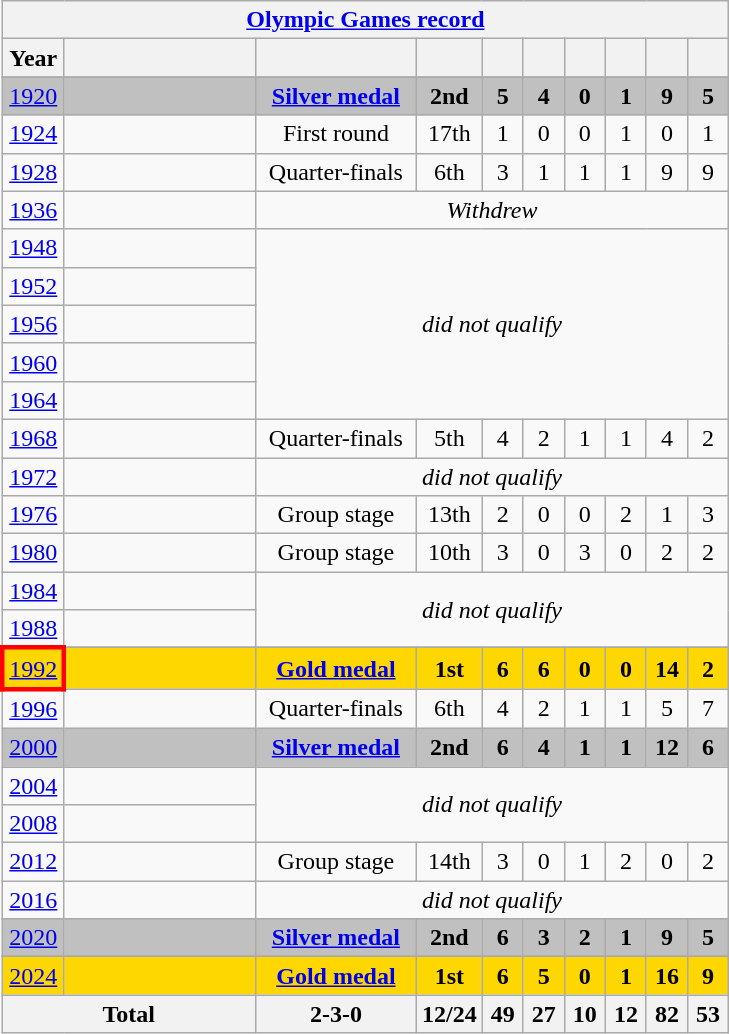<table class="wikitable" style="text-align: center;">
<tr>
<th colspan=11><a href='#'>Olympic Games record</a></th>
</tr>
<tr>
<th width=>Year</th>
<th width=120px></th>
<th width=100px></th>
<th width=></th>
<th width=20px></th>
<th width=20px></th>
<th width=20px></th>
<th width=20px></th>
<th width=20px></th>
<th width=20px></th>
</tr>
<tr>
</tr>
<tr style="background:silver;">
<td><a href='#'>1920</a></td>
<td></td>
<td><strong><a href='#'>Silver medal</a></strong></td>
<td><strong>2nd</strong></td>
<td><strong>5</strong></td>
<td><strong>4</strong></td>
<td><strong>0</strong></td>
<td><strong>1</strong></td>
<td><strong>9</strong></td>
<td><strong>5</strong></td>
</tr>
<tr>
<td><a href='#'>1924</a></td>
<td></td>
<td>First round</td>
<td>17th</td>
<td>1</td>
<td>0</td>
<td>0</td>
<td>1</td>
<td>0</td>
<td>1</td>
</tr>
<tr>
<td><a href='#'>1928</a></td>
<td></td>
<td>Quarter-finals</td>
<td>6th</td>
<td>3</td>
<td>1</td>
<td>1</td>
<td>1</td>
<td>9</td>
<td>9</td>
</tr>
<tr>
<td><a href='#'>1936</a></td>
<td></td>
<td colspan="8"><em>Withdrew</em></td>
</tr>
<tr>
<td><a href='#'>1948</a></td>
<td></td>
<td rowspan=5 colspan=8><em>did not qualify</em></td>
</tr>
<tr>
<td><a href='#'>1952</a></td>
<td></td>
</tr>
<tr>
<td><a href='#'>1956</a></td>
<td></td>
</tr>
<tr>
<td><a href='#'>1960</a></td>
<td></td>
</tr>
<tr>
<td><a href='#'>1964</a></td>
<td></td>
</tr>
<tr>
<td><a href='#'>1968</a></td>
<td></td>
<td>Quarter-finals</td>
<td>5th</td>
<td>4</td>
<td>2</td>
<td>1</td>
<td>1</td>
<td>4</td>
<td>2</td>
</tr>
<tr>
<td><a href='#'>1972</a></td>
<td></td>
<td colspan="8"><em>did not qualify</em></td>
</tr>
<tr>
<td><a href='#'>1976</a></td>
<td></td>
<td>Group stage</td>
<td>13th</td>
<td>2</td>
<td>0</td>
<td>0</td>
<td>2</td>
<td>1</td>
<td>3</td>
</tr>
<tr>
<td><a href='#'>1980</a></td>
<td></td>
<td>Group stage</td>
<td>10th</td>
<td>3</td>
<td>0</td>
<td>3</td>
<td>0</td>
<td>2</td>
<td>2</td>
</tr>
<tr>
<td><a href='#'>1984</a></td>
<td></td>
<td colspan="9" rowspan="2"><em>did not qualify</em></td>
</tr>
<tr>
<td><a href='#'>1988</a></td>
<td></td>
</tr>
<tr>
</tr>
<tr style="background:gold;">
<td style="border: 3px solid red"><a href='#'>1992</a></td>
<td></td>
<td><strong><a href='#'>Gold medal</a></strong></td>
<td><strong>1st</strong></td>
<td><strong>6</strong></td>
<td><strong>6</strong></td>
<td><strong>0</strong></td>
<td><strong>0</strong></td>
<td><strong>14</strong></td>
<td><strong>2</strong></td>
</tr>
<tr>
<td><a href='#'>1996</a></td>
<td></td>
<td>Quarter-finals</td>
<td>6th</td>
<td>4</td>
<td>2</td>
<td>1</td>
<td>1</td>
<td>5</td>
<td>7</td>
</tr>
<tr style="background:silver;">
<td><a href='#'>2000</a></td>
<td></td>
<td><strong><a href='#'>Silver medal</a></strong></td>
<td><strong>2nd</strong></td>
<td><strong>6</strong></td>
<td><strong>4</strong></td>
<td><strong>1</strong></td>
<td><strong>1</strong></td>
<td><strong>12</strong></td>
<td><strong>6</strong></td>
</tr>
<tr>
<td><a href='#'>2004</a></td>
<td></td>
<td colspan="8" rowspan="2"><em>did not qualify</em></td>
</tr>
<tr>
<td><a href='#'>2008</a></td>
<td></td>
</tr>
<tr>
<td><a href='#'>2012</a></td>
<td></td>
<td>Group stage</td>
<td>14th</td>
<td>3</td>
<td>0</td>
<td>1</td>
<td>2</td>
<td>0</td>
<td>2</td>
</tr>
<tr>
<td><a href='#'>2016</a></td>
<td></td>
<td colspan="8"><em>did not qualify</em></td>
</tr>
<tr>
</tr>
<tr style="background:silver;">
<td><a href='#'>2020</a></td>
<td></td>
<td><strong><a href='#'>Silver medal</a></strong></td>
<td><strong>2nd</strong></td>
<td><strong>6</strong></td>
<td><strong>3</strong></td>
<td><strong>2</strong></td>
<td><strong>1</strong></td>
<td><strong>9</strong></td>
<td><strong>5</strong></td>
</tr>
<tr>
</tr>
<tr style="background:gold;">
<td><a href='#'>2024</a></td>
<td></td>
<td><strong><a href='#'>Gold medal</a></strong></td>
<td><strong>1st</strong></td>
<td><strong>6</strong></td>
<td><strong>5</strong></td>
<td><strong>0</strong></td>
<td><strong>1</strong></td>
<td><strong>16</strong></td>
<td><strong>9</strong></td>
</tr>
<tr>
<th colspan=2>Total</th>
<th>2-3-0</th>
<th>12/24</th>
<th>49</th>
<th>27</th>
<th>10</th>
<th>12</th>
<th>82</th>
<th>53</th>
</tr>
</table>
